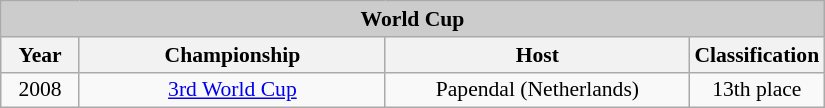<table class="wikitable" style=font-size:90% width=550>
<tr align=center style="background:#cccccc;">
<td colspan=4><strong>World Cup</strong></td>
</tr>
<tr align=center style="background:#eeeeee;">
<th width=10%>Year</th>
<th width=40%>Championship</th>
<th width=40%>Host</th>
<th width=10%>Classification</th>
</tr>
<tr align=center>
<td>2008</td>
<td><a href='#'>3rd World Cup</a></td>
<td>Papendal (Netherlands)</td>
<td>13th place</td>
</tr>
</table>
